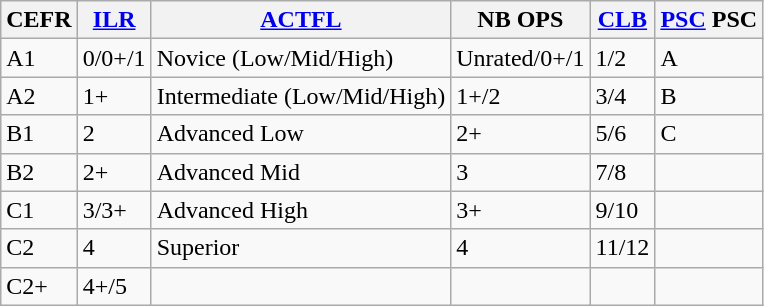<table class="wikitable">
<tr>
<th>CEFR</th>
<th><a href='#'>ILR</a></th>
<th><a href='#'>ACTFL</a></th>
<th>NB OPS</th>
<th><a href='#'>CLB</a></th>
<th><a href='#'>PSC</a> PSC</th>
</tr>
<tr>
<td>A1</td>
<td>0/0+/1</td>
<td>Novice (Low/Mid/High)</td>
<td>Unrated/0+/1</td>
<td>1/2</td>
<td>A</td>
</tr>
<tr>
<td>A2</td>
<td>1+</td>
<td>Intermediate (Low/Mid/High)</td>
<td>1+/2</td>
<td>3/4</td>
<td>B</td>
</tr>
<tr>
<td>B1</td>
<td>2</td>
<td>Advanced Low</td>
<td>2+</td>
<td>5/6</td>
<td>C</td>
</tr>
<tr>
<td>B2</td>
<td>2+</td>
<td>Advanced Mid</td>
<td>3</td>
<td>7/8</td>
<td></td>
</tr>
<tr>
<td>C1</td>
<td>3/3+</td>
<td>Advanced High</td>
<td>3+</td>
<td>9/10</td>
<td></td>
</tr>
<tr>
<td>C2</td>
<td>4</td>
<td>Superior</td>
<td>4</td>
<td>11/12</td>
<td></td>
</tr>
<tr>
<td>C2+</td>
<td>4+/5</td>
<td></td>
<td></td>
<td></td>
<td></td>
</tr>
</table>
